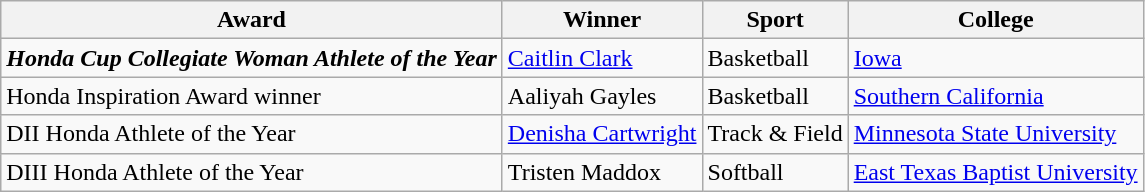<table class="wikitable">
<tr>
<th>Award</th>
<th>Winner</th>
<th>Sport</th>
<th>College</th>
</tr>
<tr>
<td><strong><em>Honda Cup<strong> Collegiate Woman Athlete of the Year<em></td>
<td><a href='#'>Caitlin Clark</a></td>
<td>Basketball</td>
<td><a href='#'>Iowa</a></td>
</tr>
<tr>
<td></em>Honda Inspiration Award winner<em></td>
<td>Aaliyah Gayles</td>
<td>Basketball</td>
<td><a href='#'>Southern California</a></td>
</tr>
<tr>
<td></em>DII Honda Athlete of the Year<em></td>
<td><a href='#'>Denisha Cartwright</a></td>
<td>Track & Field</td>
<td><a href='#'>Minnesota State University</a></td>
</tr>
<tr>
<td></em>DIII Honda Athlete of the Year<em></td>
<td>Tristen Maddox</td>
<td>Softball</td>
<td><a href='#'>East Texas Baptist University</a></td>
</tr>
</table>
